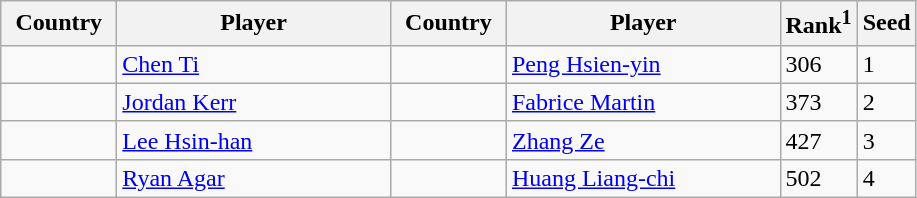<table class="sortable wikitable">
<tr>
<th width="70">Country</th>
<th width="175">Player</th>
<th width="70">Country</th>
<th width="175">Player</th>
<th>Rank<sup>1</sup></th>
<th>Seed</th>
</tr>
<tr>
<td></td>
<td><a href='#'>Chen Ti</a></td>
<td></td>
<td><a href='#'>Peng Hsien-yin</a></td>
<td>306</td>
<td>1</td>
</tr>
<tr>
<td></td>
<td><a href='#'>Jordan Kerr</a></td>
<td></td>
<td><a href='#'>Fabrice Martin</a></td>
<td>373</td>
<td>2</td>
</tr>
<tr>
<td></td>
<td><a href='#'>Lee Hsin-han</a></td>
<td></td>
<td><a href='#'>Zhang Ze</a></td>
<td>427</td>
<td>3</td>
</tr>
<tr>
<td></td>
<td><a href='#'>Ryan Agar</a></td>
<td></td>
<td><a href='#'>Huang Liang-chi</a></td>
<td>502</td>
<td>4</td>
</tr>
</table>
